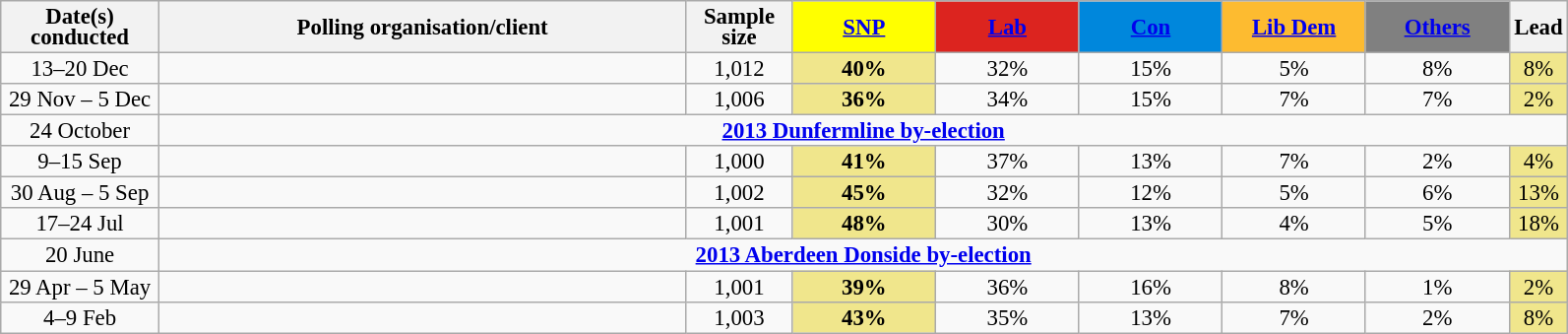<table class="wikitable sortable collapsible collapsed" style="text-align:center;font-size:95%;line-height:14px">
<tr>
<th ! style="width:100px;">Date(s)<br>conducted</th>
<th style="width:350px;">Polling organisation/client</th>
<th class="unsortable" style="width:65px;">Sample size</th>
<th class="unsortable"  style="background:#FFFF00; width:90px;"><a href='#'><span>SNP</span></a></th>
<th class="unsortable"  style="background:#dc241f; width:90px;"><a href='#'><span>Lab</span></a></th>
<th class="unsortable"  style="background:#0087dc; width:90px;"><a href='#'><span>Con</span></a></th>
<th class="unsortable"  style="background:#fdbb30; width:90px;"><a href='#'><span>Lib Dem</span></a></th>
<th class="unsortable"  style="background:gray; width:90px;"><a href='#'><span>Others</span></a></th>
<th class="unsortable" style="width:20px;">Lead</th>
</tr>
<tr>
<td data-sort-value="2014-12-20">13–20 Dec</td>
<td></td>
<td>1,012</td>
<td style="background:#F0E68C"><strong>40%</strong></td>
<td>32%</td>
<td>15%</td>
<td>5%</td>
<td>8%</td>
<td style="background:#F0E68C">8%</td>
</tr>
<tr>
<td data-sort-value="2014-12-05">29 Nov – 5 Dec</td>
<td></td>
<td>1,006</td>
<td style="background:#F0E68C"><strong>36%</strong></td>
<td>34%</td>
<td>15%</td>
<td>7%</td>
<td>7%</td>
<td style="background:#F0E68C">2%</td>
</tr>
<tr>
<td data-sort-value="2014-10-24">24 October</td>
<td colspan="8"><strong><a href='#'>2013 Dunfermline by-election</a></strong></td>
</tr>
<tr>
<td data-sort-value="2014-09-15">9–15 Sep</td>
<td></td>
<td>1,000</td>
<td style="background:#F0E68C"><strong>41%</strong></td>
<td>37%</td>
<td>13%</td>
<td>7%</td>
<td>2%</td>
<td style="background:#F0E68C">4%</td>
</tr>
<tr>
<td data-sort-value="2014-09-05">30 Aug – 5 Sep</td>
<td></td>
<td>1,002</td>
<td style="background:#F0E68C"><strong>45%</strong></td>
<td>32%</td>
<td>12%</td>
<td>5%</td>
<td>6%</td>
<td style="background:#F0E68C">13%</td>
</tr>
<tr>
<td data-sort-value="2014-07-24">17–24 Jul</td>
<td></td>
<td>1,001</td>
<td style="background:#F0E68C"><strong>48%</strong></td>
<td>30%</td>
<td>13%</td>
<td>4%</td>
<td>5%</td>
<td style="background:#F0E68C">18%</td>
</tr>
<tr>
<td data-sort-value="2014-06-20">20 June</td>
<td colspan="8"><strong><a href='#'>2013 Aberdeen Donside by-election</a></strong></td>
</tr>
<tr>
<td data-sort-value="2014-05-05">29 Apr – 5 May</td>
<td></td>
<td>1,001</td>
<td style="background:#F0E68C"><strong>39%</strong></td>
<td>36%</td>
<td>16%</td>
<td>8%</td>
<td>1%</td>
<td style="background:#F0E68C">2%</td>
</tr>
<tr>
<td data-sort-value="2014-02-09">4–9 Feb</td>
<td></td>
<td>1,003</td>
<td style="background:#F0E68C"><strong>43%</strong></td>
<td>35%</td>
<td>13%</td>
<td>7%</td>
<td>2%</td>
<td style="background:#F0E68C">8%</td>
</tr>
</table>
